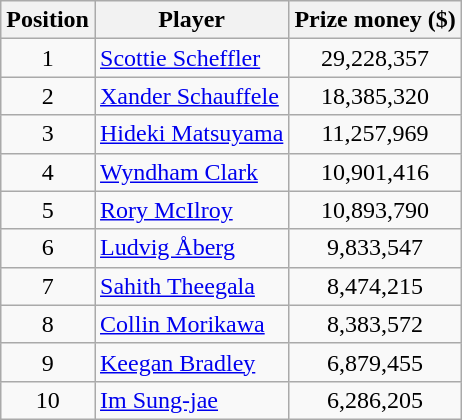<table class="wikitable">
<tr>
<th>Position</th>
<th>Player</th>
<th>Prize money ($)</th>
</tr>
<tr>
<td align=center>1</td>
<td> <a href='#'>Scottie Scheffler</a></td>
<td align=center>29,228,357</td>
</tr>
<tr>
<td align=center>2</td>
<td> <a href='#'>Xander Schauffele</a></td>
<td align=center>18,385,320</td>
</tr>
<tr>
<td align=center>3</td>
<td> <a href='#'>Hideki Matsuyama</a></td>
<td align=center>11,257,969</td>
</tr>
<tr>
<td align=center>4</td>
<td> <a href='#'>Wyndham Clark</a></td>
<td align=center>10,901,416</td>
</tr>
<tr>
<td align=center>5</td>
<td> <a href='#'>Rory McIlroy</a></td>
<td align=center>10,893,790</td>
</tr>
<tr>
<td align=center>6</td>
<td> <a href='#'>Ludvig Åberg</a></td>
<td align=center>9,833,547</td>
</tr>
<tr>
<td align=center>7</td>
<td> <a href='#'>Sahith Theegala</a></td>
<td align=center>8,474,215</td>
</tr>
<tr>
<td align=center>8</td>
<td> <a href='#'>Collin Morikawa</a></td>
<td align=center>8,383,572</td>
</tr>
<tr>
<td align=center>9</td>
<td> <a href='#'>Keegan Bradley</a></td>
<td align=center>6,879,455</td>
</tr>
<tr>
<td align=center>10</td>
<td> <a href='#'>Im Sung-jae</a></td>
<td align=center>6,286,205</td>
</tr>
</table>
